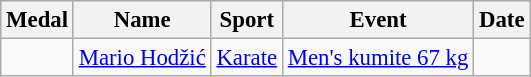<table class="wikitable sortable" style="font-size: 95%;">
<tr>
<th>Medal</th>
<th>Name</th>
<th>Sport</th>
<th>Event</th>
<th>Date</th>
</tr>
<tr>
<td></td>
<td><a href='#'>Mario Hodžić</a></td>
<td><a href='#'>Karate</a></td>
<td><a href='#'>Men's kumite 67 kg</a></td>
<td></td>
</tr>
</table>
